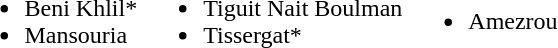<table>
<tr>
<td><br><ul><li>Beni Khlil*</li><li>Mansouria</li></ul></td>
<td><br><ul><li>Tiguit Nait Boulman</li><li>Tissergat*</li></ul></td>
<td><br><ul><li>Amezrou</li></ul></td>
</tr>
</table>
